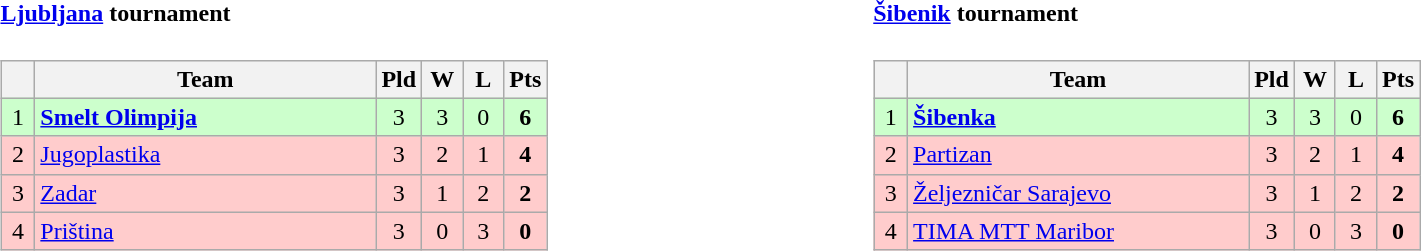<table>
<tr>
<td style="vertical-align:top; width:33%;"><br><h4><a href='#'>Ljubljana</a> tournament</h4><table class="wikitable" style="text-align:center">
<tr>
<th width="15"></th>
<th width="220">Team</th>
<th width="20">Pld</th>
<th width="20">W</th>
<th width="20">L</th>
<th width="20">Pts</th>
</tr>
<tr bgcolor="#ccffcc">
<td>1</td>
<td align="left"><a href='#'><strong>Smelt Olimpija</strong></a></td>
<td>3</td>
<td>3</td>
<td>0</td>
<td><strong>6</strong></td>
</tr>
<tr bgcolor="#ffcccc">
<td>2</td>
<td align="left"><a href='#'>Jugoplastika</a></td>
<td>3</td>
<td>2</td>
<td>1</td>
<td><strong>4</strong></td>
</tr>
<tr bgcolor="#ffcccc">
<td>3</td>
<td align="left"><a href='#'>Zadar</a></td>
<td>3</td>
<td>1</td>
<td>2</td>
<td><strong>2</strong></td>
</tr>
<tr bgcolor="#ffcccc">
<td>4</td>
<td align="left"><a href='#'>Priština</a></td>
<td>3</td>
<td>0</td>
<td>3</td>
<td><strong>0</strong></td>
</tr>
</table>
</td>
<td style="vertical-align:top; width:33%;"><br><h4><a href='#'>Šibenik</a> tournament</h4><table class="wikitable" style="text-align:center">
<tr>
<th width="15"></th>
<th width="220">Team</th>
<th width="20">Pld</th>
<th width="20">W</th>
<th width="20">L</th>
<th width="20">Pts</th>
</tr>
<tr bgcolor="#ccffcc">
<td>1</td>
<td align="left"><a href='#'><strong>Šibenka</strong></a></td>
<td>3</td>
<td>3</td>
<td>0</td>
<td><strong>6</strong></td>
</tr>
<tr bgcolor="#ffcccc">
<td>2</td>
<td align="left"><a href='#'>Partizan</a></td>
<td>3</td>
<td>2</td>
<td>1</td>
<td><strong>4</strong></td>
</tr>
<tr bgcolor="#ffcccc">
<td>3</td>
<td align="left"><a href='#'>Željezničar Sarajevo</a></td>
<td>3</td>
<td>1</td>
<td>2</td>
<td><strong>2</strong></td>
</tr>
<tr bgcolor="#ffcccc">
<td>4</td>
<td align="left"><a href='#'>TIMA MTT Maribor</a></td>
<td>3</td>
<td>0</td>
<td>3</td>
<td><strong>0</strong></td>
</tr>
</table>
</td>
</tr>
</table>
